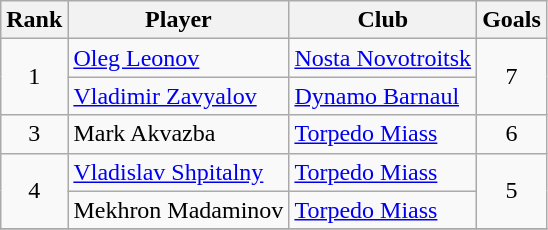<table class="wikitable" style="text-align: center;">
<tr>
<th>Rank</th>
<th>Player</th>
<th>Club</th>
<th>Goals</th>
</tr>
<tr>
<td rowspan="2">1</td>
<td style="text-align: left;"><a href='#'>Oleg Leonov</a></td>
<td style="text-align: left;"><a href='#'>Nosta Novotroitsk</a></td>
<td rowspan="2">7</td>
</tr>
<tr>
<td style="text-align: left;"><a href='#'>Vladimir Zavyalov</a></td>
<td style="text-align: left;"><a href='#'>Dynamo Barnaul</a></td>
</tr>
<tr>
<td>3</td>
<td style="text-align: left;">Mark Akvazba</td>
<td style="text-align: left;"><a href='#'>Torpedo Miass</a></td>
<td>6</td>
</tr>
<tr>
<td rowspan="2">4</td>
<td style="text-align: left;"><a href='#'>Vladislav Shpitalny</a></td>
<td style="text-align: left;"><a href='#'>Torpedo Miass</a></td>
<td rowspan="2">5</td>
</tr>
<tr>
<td style="text-align: left;">Mekhron Madaminov</td>
<td style="text-align: left;"><a href='#'>Torpedo Miass</a></td>
</tr>
<tr>
</tr>
</table>
